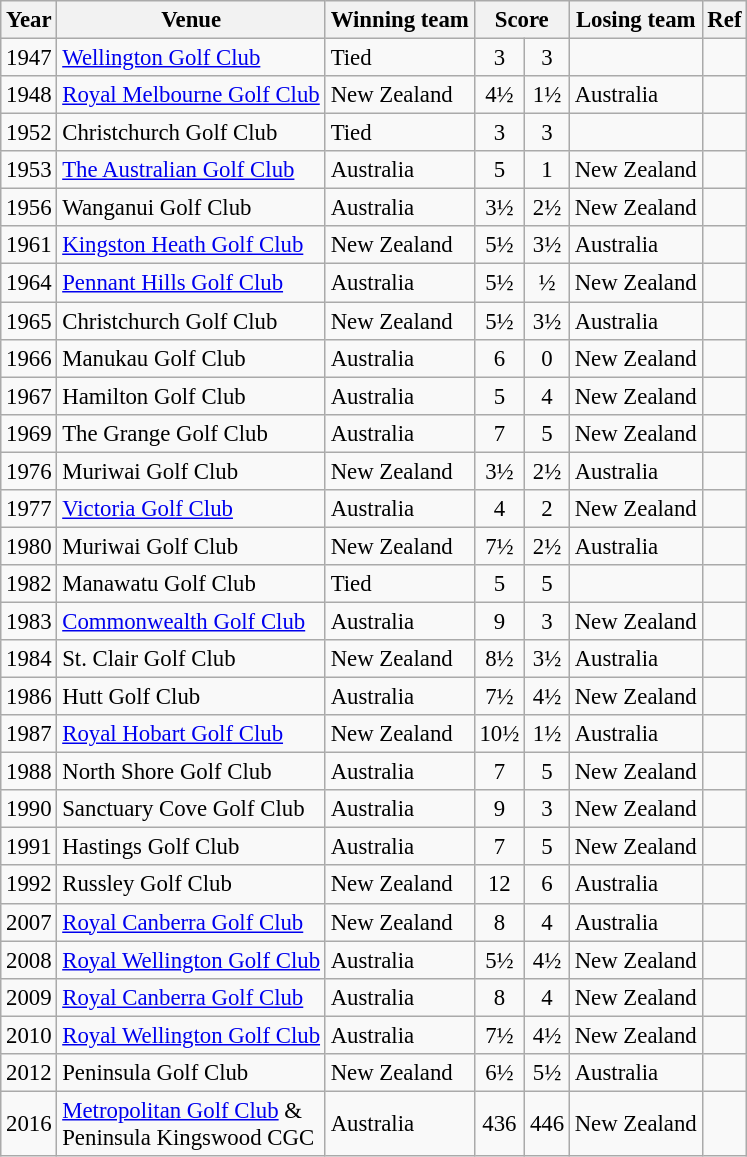<table class="wikitable" style="font-size:95%;">
<tr>
<th>Year</th>
<th>Venue</th>
<th>Winning team</th>
<th colspan="2">Score</th>
<th>Losing team</th>
<th>Ref</th>
</tr>
<tr>
<td>1947</td>
<td><a href='#'>Wellington Golf Club</a></td>
<td>Tied</td>
<td align="center">3</td>
<td align="center">3</td>
<td></td>
<td></td>
</tr>
<tr>
<td>1948</td>
<td><a href='#'>Royal Melbourne Golf Club</a></td>
<td>New Zealand</td>
<td align="center">4½</td>
<td align="center">1½</td>
<td>Australia</td>
<td></td>
</tr>
<tr>
<td>1952</td>
<td>Christchurch Golf Club</td>
<td>Tied</td>
<td align="center">3</td>
<td align="center">3</td>
<td></td>
<td></td>
</tr>
<tr>
<td>1953</td>
<td><a href='#'>The Australian Golf Club</a></td>
<td>Australia</td>
<td align="center">5</td>
<td align="center">1</td>
<td>New Zealand</td>
<td></td>
</tr>
<tr>
<td>1956</td>
<td>Wanganui Golf Club</td>
<td>Australia</td>
<td align="center">3½</td>
<td align="center">2½</td>
<td>New Zealand</td>
<td></td>
</tr>
<tr>
<td>1961</td>
<td><a href='#'>Kingston Heath Golf Club</a></td>
<td>New Zealand</td>
<td align="center">5½</td>
<td align="center">3½</td>
<td>Australia</td>
<td></td>
</tr>
<tr>
<td>1964</td>
<td><a href='#'>Pennant Hills Golf Club</a></td>
<td>Australia</td>
<td align="center">5½</td>
<td align="center">½</td>
<td>New Zealand</td>
<td></td>
</tr>
<tr>
<td>1965</td>
<td>Christchurch Golf Club</td>
<td>New Zealand</td>
<td align="center">5½</td>
<td align="center">3½</td>
<td>Australia</td>
<td></td>
</tr>
<tr>
<td>1966</td>
<td>Manukau Golf Club</td>
<td>Australia</td>
<td align="center">6</td>
<td align="center">0</td>
<td>New Zealand</td>
<td></td>
</tr>
<tr>
<td>1967</td>
<td>Hamilton Golf Club</td>
<td>Australia</td>
<td align="center">5</td>
<td align="center">4</td>
<td>New Zealand</td>
<td></td>
</tr>
<tr>
<td>1969</td>
<td>The Grange Golf Club</td>
<td>Australia</td>
<td align="center">7</td>
<td align="center">5</td>
<td>New Zealand</td>
<td></td>
</tr>
<tr>
<td>1976</td>
<td>Muriwai Golf Club</td>
<td>New Zealand</td>
<td align="center">3½</td>
<td align="center">2½</td>
<td>Australia</td>
<td></td>
</tr>
<tr>
<td>1977</td>
<td><a href='#'>Victoria Golf Club</a></td>
<td>Australia</td>
<td align="center">4</td>
<td align="center">2</td>
<td>New Zealand</td>
<td></td>
</tr>
<tr>
<td>1980</td>
<td>Muriwai Golf Club</td>
<td>New Zealand</td>
<td align="center">7½</td>
<td align="center">2½</td>
<td>Australia</td>
<td></td>
</tr>
<tr>
<td>1982</td>
<td>Manawatu Golf Club</td>
<td>Tied</td>
<td align="center">5</td>
<td align="center">5</td>
<td></td>
<td></td>
</tr>
<tr>
<td>1983</td>
<td><a href='#'>Commonwealth Golf Club</a></td>
<td>Australia</td>
<td align="center">9</td>
<td align="center">3</td>
<td>New Zealand</td>
<td></td>
</tr>
<tr>
<td>1984</td>
<td>St. Clair Golf Club</td>
<td>New Zealand</td>
<td align="center">8½</td>
<td align="center">3½</td>
<td>Australia</td>
<td></td>
</tr>
<tr>
<td>1986</td>
<td>Hutt Golf Club</td>
<td>Australia</td>
<td align="center">7½</td>
<td align="center">4½</td>
<td>New Zealand</td>
<td></td>
</tr>
<tr>
<td>1987</td>
<td><a href='#'>Royal Hobart Golf Club</a></td>
<td>New Zealand</td>
<td align="center">10½</td>
<td align="center">1½</td>
<td>Australia</td>
<td></td>
</tr>
<tr>
<td>1988</td>
<td>North Shore Golf Club</td>
<td>Australia</td>
<td align="center">7</td>
<td align="center">5</td>
<td>New Zealand</td>
<td></td>
</tr>
<tr>
<td>1990</td>
<td>Sanctuary Cove Golf Club</td>
<td>Australia</td>
<td align="center">9</td>
<td align="center">3</td>
<td>New Zealand</td>
<td></td>
</tr>
<tr>
<td>1991</td>
<td>Hastings Golf Club</td>
<td>Australia</td>
<td align="center">7</td>
<td align="center">5</td>
<td>New Zealand</td>
<td></td>
</tr>
<tr>
<td>1992</td>
<td>Russley Golf Club</td>
<td>New Zealand</td>
<td align="center">12</td>
<td align="center">6</td>
<td>Australia</td>
<td></td>
</tr>
<tr>
<td>2007</td>
<td><a href='#'>Royal Canberra Golf Club</a></td>
<td>New Zealand</td>
<td align="center">8</td>
<td align="center">4</td>
<td>Australia</td>
<td></td>
</tr>
<tr>
<td>2008</td>
<td><a href='#'>Royal Wellington Golf Club</a></td>
<td>Australia</td>
<td align="center">5½</td>
<td align="center">4½</td>
<td>New Zealand</td>
<td></td>
</tr>
<tr>
<td>2009</td>
<td><a href='#'>Royal Canberra Golf Club</a></td>
<td>Australia</td>
<td align="center">8</td>
<td align="center">4</td>
<td>New Zealand</td>
<td></td>
</tr>
<tr>
<td>2010</td>
<td><a href='#'>Royal Wellington Golf Club</a></td>
<td>Australia</td>
<td align="center">7½</td>
<td align="center">4½</td>
<td>New Zealand</td>
<td></td>
</tr>
<tr>
<td>2012</td>
<td>Peninsula Golf Club</td>
<td>New Zealand</td>
<td align="center">6½</td>
<td align="center">5½</td>
<td>Australia</td>
<td></td>
</tr>
<tr>
<td>2016</td>
<td><a href='#'>Metropolitan Golf Club</a> &<br>Peninsula Kingswood CGC</td>
<td>Australia</td>
<td align="center">436</td>
<td align="center">446</td>
<td>New Zealand</td>
<td></td>
</tr>
</table>
